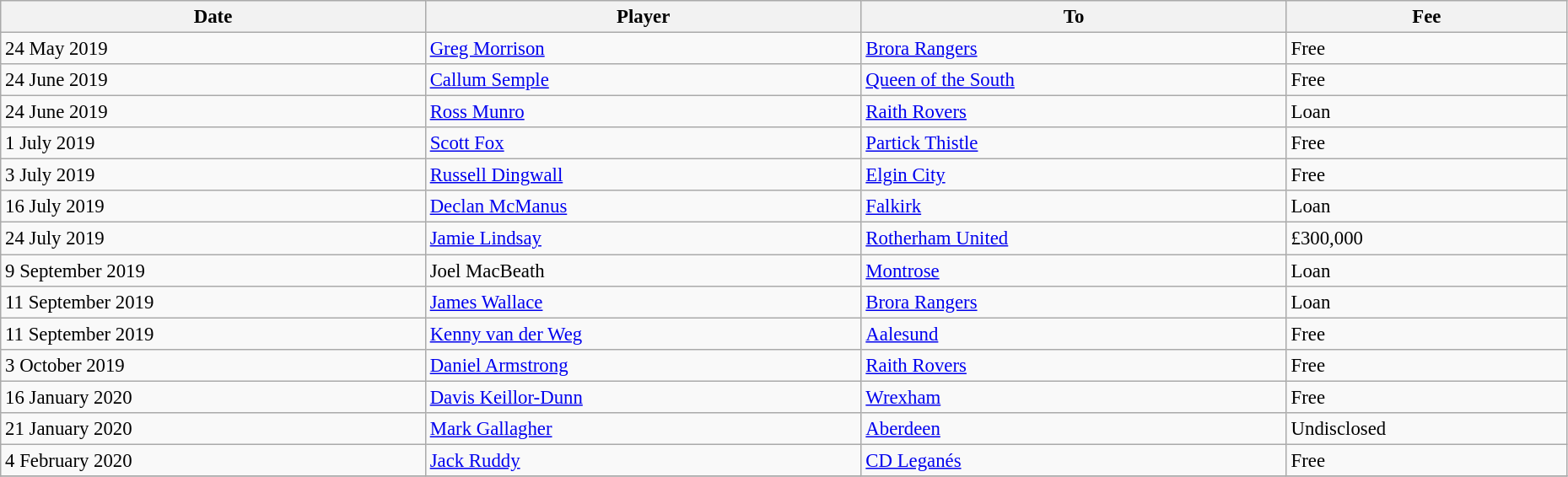<table class="wikitable" style="text-align:center; font-size:95%;width:98%; text-align:left">
<tr>
<th><strong>Date</strong></th>
<th><strong>Player</strong></th>
<th><strong>To</strong></th>
<th><strong>Fee</strong></th>
</tr>
<tr>
<td>24 May 2019</td>
<td> <a href='#'>Greg Morrison</a></td>
<td> <a href='#'>Brora Rangers</a></td>
<td>Free</td>
</tr>
<tr>
<td>24 June 2019</td>
<td> <a href='#'>Callum Semple</a></td>
<td> <a href='#'>Queen of the South</a></td>
<td>Free</td>
</tr>
<tr>
<td>24 June 2019</td>
<td> <a href='#'>Ross Munro</a></td>
<td> <a href='#'>Raith Rovers</a></td>
<td>Loan</td>
</tr>
<tr>
<td>1 July 2019</td>
<td> <a href='#'>Scott Fox</a></td>
<td> <a href='#'>Partick Thistle</a></td>
<td>Free</td>
</tr>
<tr>
<td>3 July 2019</td>
<td> <a href='#'>Russell Dingwall</a></td>
<td> <a href='#'>Elgin City</a></td>
<td>Free</td>
</tr>
<tr>
<td>16 July 2019</td>
<td> <a href='#'>Declan McManus</a></td>
<td> <a href='#'>Falkirk</a></td>
<td>Loan</td>
</tr>
<tr>
<td>24 July 2019</td>
<td> <a href='#'>Jamie Lindsay</a></td>
<td> <a href='#'>Rotherham United</a></td>
<td>£300,000 </td>
</tr>
<tr>
<td>9 September 2019</td>
<td> Joel MacBeath</td>
<td> <a href='#'>Montrose</a></td>
<td>Loan</td>
</tr>
<tr>
<td>11 September 2019</td>
<td> <a href='#'>James Wallace</a></td>
<td> <a href='#'>Brora Rangers</a></td>
<td>Loan</td>
</tr>
<tr>
<td>11 September 2019</td>
<td> <a href='#'>Kenny van der Weg</a></td>
<td>  <a href='#'>Aalesund</a></td>
<td>Free</td>
</tr>
<tr>
<td>3 October 2019</td>
<td> <a href='#'>Daniel Armstrong</a></td>
<td> <a href='#'>Raith Rovers</a></td>
<td>Free</td>
</tr>
<tr>
<td>16 January 2020</td>
<td> <a href='#'>Davis Keillor-Dunn</a></td>
<td> <a href='#'>Wrexham</a></td>
<td>Free</td>
</tr>
<tr>
<td>21 January 2020</td>
<td> <a href='#'>Mark Gallagher</a></td>
<td> <a href='#'>Aberdeen</a></td>
<td>Undisclosed</td>
</tr>
<tr>
<td>4 February 2020</td>
<td> <a href='#'>Jack Ruddy</a></td>
<td> <a href='#'>CD Leganés</a></td>
<td>Free</td>
</tr>
<tr>
</tr>
</table>
